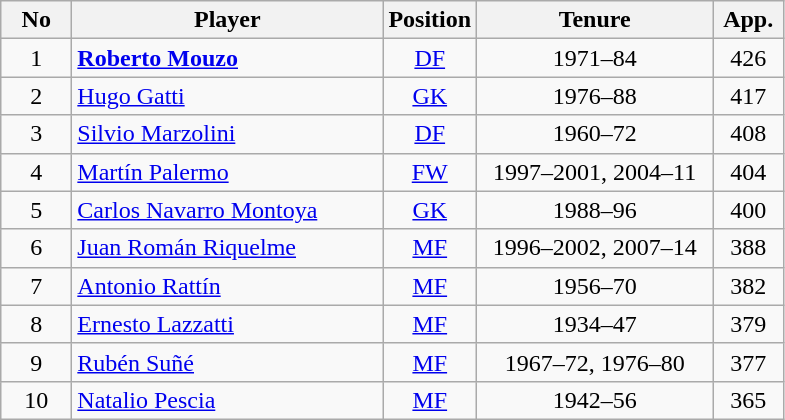<table class="wikitable sortable" style="text-align:center">
<tr>
<th style="width:40px;">No</th>
<th style="width:200px;">Player</th>
<th style="width:40px;">Position</th>
<th style="width:150px;">Tenure</th>
<th style="width:40px;">App.</th>
</tr>
<tr>
<td>1</td>
<td style="text-align:left;"> <strong><a href='#'>Roberto Mouzo</a></strong></td>
<td><a href='#'>DF</a></td>
<td>1971–84</td>
<td>426</td>
</tr>
<tr>
<td>2</td>
<td style="text-align:left;"> <a href='#'>Hugo Gatti</a></td>
<td><a href='#'>GK</a></td>
<td>1976–88</td>
<td>417</td>
</tr>
<tr>
<td>3</td>
<td style="text-align:left;"> <a href='#'>Silvio Marzolini</a></td>
<td><a href='#'>DF</a></td>
<td>1960–72</td>
<td>408</td>
</tr>
<tr>
<td>4</td>
<td style="text-align:left;"> <a href='#'>Martín Palermo</a></td>
<td><a href='#'>FW</a></td>
<td>1997–2001, 2004–11</td>
<td>404</td>
</tr>
<tr>
<td>5</td>
<td style="text-align:left;"> <a href='#'>Carlos Navarro Montoya</a></td>
<td><a href='#'>GK</a></td>
<td>1988–96</td>
<td>400</td>
</tr>
<tr>
<td>6</td>
<td style="text-align:left;"> <a href='#'>Juan Román Riquelme</a></td>
<td><a href='#'>MF</a></td>
<td>1996–2002, 2007–14</td>
<td>388</td>
</tr>
<tr>
<td>7</td>
<td style="text-align:left;"> <a href='#'>Antonio Rattín</a></td>
<td><a href='#'>MF</a></td>
<td>1956–70</td>
<td>382</td>
</tr>
<tr>
<td>8</td>
<td style="text-align:left;"> <a href='#'>Ernesto Lazzatti</a></td>
<td><a href='#'>MF</a></td>
<td>1934–47</td>
<td>379</td>
</tr>
<tr>
<td>9</td>
<td style="text-align:left;"> <a href='#'>Rubén Suñé</a></td>
<td><a href='#'>MF</a></td>
<td>1967–72, 1976–80</td>
<td>377</td>
</tr>
<tr>
<td>10</td>
<td style="text-align:left;"> <a href='#'>Natalio Pescia</a></td>
<td><a href='#'>MF</a></td>
<td>1942–56</td>
<td>365</td>
</tr>
</table>
